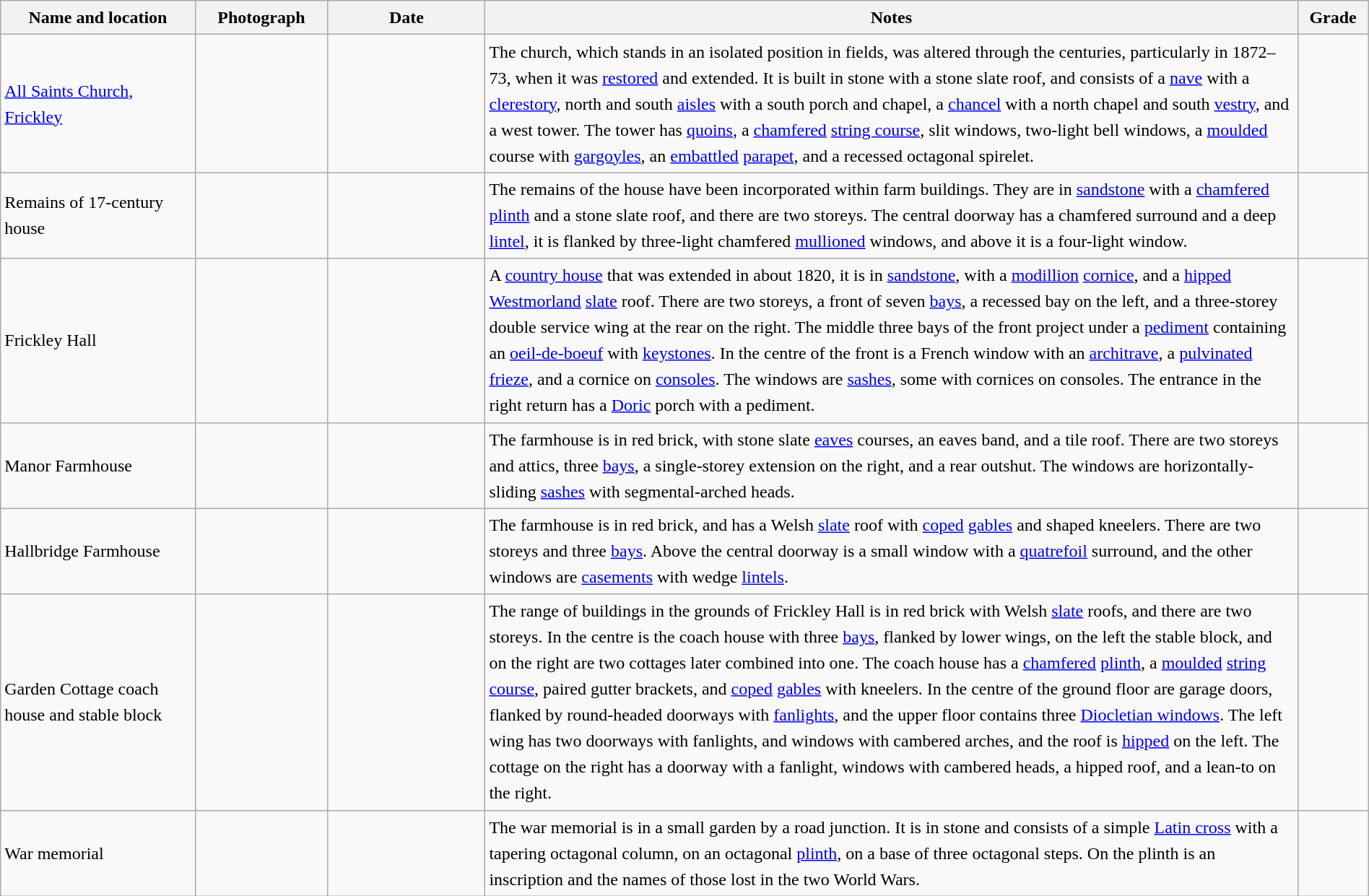<table class="wikitable sortable plainrowheaders" style="width:100%; border:0; text-align:left; line-height:150%;">
<tr>
<th scope="col"  style="width:150px">Name and location</th>
<th scope="col"  style="width:100px" class="unsortable">Photograph</th>
<th scope="col"  style="width:120px">Date</th>
<th scope="col"  style="width:650px" class="unsortable">Notes</th>
<th scope="col"  style="width:50px">Grade</th>
</tr>
<tr>
<td><a href='#'>All Saints Church, Frickley</a><br><small></small></td>
<td></td>
<td align="center"></td>
<td>The church, which stands in an isolated position in fields, was altered through the centuries, particularly in 1872–73, when it was <a href='#'>restored</a> and extended.  It is built in stone with a stone slate roof, and consists of a <a href='#'>nave</a> with a <a href='#'>clerestory</a>, north and south <a href='#'>aisles</a> with a south porch and chapel, a <a href='#'>chancel</a> with a north chapel and south <a href='#'>vestry</a>, and a west tower.  The tower has <a href='#'>quoins</a>, a <a href='#'>chamfered</a> <a href='#'>string course</a>, slit windows, two-light bell windows, a <a href='#'>moulded</a> course with <a href='#'>gargoyles</a>, an <a href='#'>embattled</a> <a href='#'>parapet</a>, and a recessed octagonal spirelet.</td>
<td align="center" ></td>
</tr>
<tr>
<td>Remains of 17-century house<br><small></small></td>
<td></td>
<td align="center"></td>
<td>The remains of the house have been incorporated within farm buildings.  They are in <a href='#'>sandstone</a> with a <a href='#'>chamfered</a> <a href='#'>plinth</a> and a stone slate roof, and there are two storeys.  The central doorway has a chamfered surround and a deep <a href='#'>lintel</a>, it is flanked by three-light chamfered <a href='#'>mullioned</a> windows, and above it is a four-light window.</td>
<td align="center" ></td>
</tr>
<tr>
<td>Frickley Hall<br><small></small></td>
<td></td>
<td align="center"></td>
<td>A <a href='#'>country house</a> that was extended in about 1820, it is in <a href='#'>sandstone</a>, with a <a href='#'>modillion</a> <a href='#'>cornice</a>, and a <a href='#'>hipped</a> <a href='#'>Westmorland</a> <a href='#'>slate</a> roof.  There are two storeys, a front of seven <a href='#'>bays</a>, a recessed bay on the left, and a three-storey double service wing at the rear on the right.  The middle three bays of the front project under a <a href='#'>pediment</a> containing an <a href='#'>oeil-de-boeuf</a> with <a href='#'>keystones</a>. In the centre of the front is a French window with an <a href='#'>architrave</a>, a <a href='#'>pulvinated frieze</a>, and a cornice on <a href='#'>consoles</a>.  The windows are <a href='#'>sashes</a>, some with cornices on consoles.  The entrance in the right return has a <a href='#'>Doric</a> porch with a pediment.</td>
<td align="center" ></td>
</tr>
<tr>
<td>Manor Farmhouse<br><small></small></td>
<td></td>
<td align="center"></td>
<td>The farmhouse is in red brick, with stone slate <a href='#'>eaves</a> courses, an eaves band, and a tile roof.  There are two storeys and attics, three <a href='#'>bays</a>, a single-storey extension on the right, and a rear outshut.  The windows are horizontally-sliding <a href='#'>sashes</a> with segmental-arched heads.</td>
<td align="center" ></td>
</tr>
<tr>
<td>Hallbridge Farmhouse<br><small></small></td>
<td></td>
<td align="center"></td>
<td>The farmhouse is in red brick, and has a Welsh <a href='#'>slate</a> roof with <a href='#'>coped</a> <a href='#'>gables</a> and shaped kneelers.  There are two storeys and three <a href='#'>bays</a>.  Above the central doorway is a small window with a <a href='#'>quatrefoil</a> surround, and the other windows are <a href='#'>casements</a> with wedge <a href='#'>lintels</a>.</td>
<td align="center" ></td>
</tr>
<tr>
<td>Garden Cottage coach house and stable block<br><small></small></td>
<td></td>
<td align="center"></td>
<td>The range of buildings in the grounds of Frickley Hall is in red brick with Welsh <a href='#'>slate</a> roofs, and there are two storeys.  In the centre is the coach house with three <a href='#'>bays</a>, flanked by lower wings, on the left the stable block, and on the right are two cottages later combined into one.  The coach house has a <a href='#'>chamfered</a> <a href='#'>plinth</a>, a <a href='#'>moulded</a> <a href='#'>string course</a>, paired gutter brackets, and <a href='#'>coped</a> <a href='#'>gables</a> with kneelers.  In the centre of the ground floor are garage doors, flanked by round-headed doorways with <a href='#'>fanlights</a>, and the upper floor contains three <a href='#'>Diocletian windows</a>.  The left wing has two doorways with fanlights, and windows with cambered arches, and the roof is <a href='#'>hipped</a> on the left.  The cottage on the right has a doorway with a fanlight, windows with cambered heads, a hipped roof, and a lean-to on the right.</td>
<td align="center" ></td>
</tr>
<tr>
<td>War memorial<br><small></small></td>
<td></td>
<td align="center"></td>
<td>The war memorial is in a small garden by a road junction.  It is in stone and consists of a simple <a href='#'>Latin cross</a> with a tapering octagonal column, on an octagonal <a href='#'>plinth</a>, on a base of three octagonal steps.  On the plinth is an inscription and the names of those lost in the two World Wars.</td>
<td align="center" ></td>
</tr>
<tr>
</tr>
</table>
